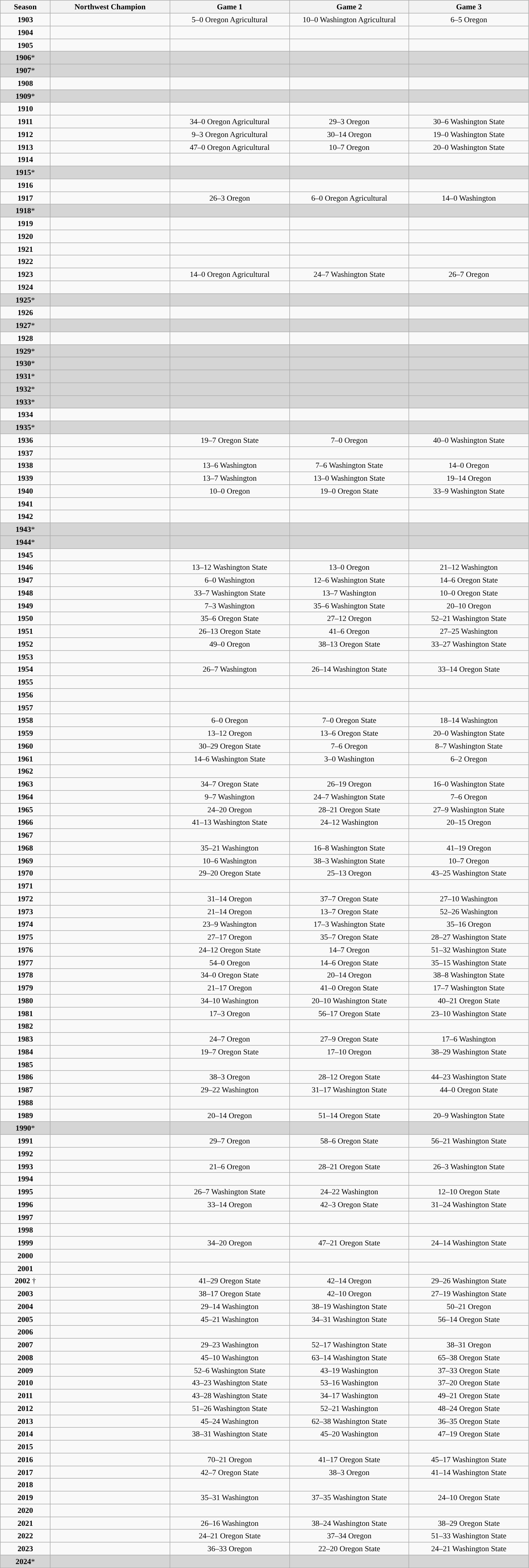<table class="wikitable" style="font-size: 90%; text-align:center; float:left; margin-right:1em;">
<tr>
<th style="width:6em">Season</th>
<th style="width:15em">Northwest Champion</th>
<th style="width:15em">Game 1</th>
<th style="width:15em">Game 2</th>
<th style="width:15em">Game 3</th>
</tr>
<tr>
<td><strong>1903</strong></td>
<td><strong></strong></td>
<td>5–0 Oregon Agricultural</td>
<td>10–0 Washington Agricultural</td>
<td>6–5 Oregon</td>
</tr>
<tr>
<td><strong>1904</strong></td>
<td></td>
<td></td>
<td></td>
<td></td>
</tr>
<tr>
<td><strong>1905</strong></td>
<td></td>
<td></td>
<td></td>
<td></td>
</tr>
<tr bgcolor="#D5D5D5">
<td><strong>1906</strong>*</td>
<td></td>
<td></td>
<td></td>
<td></td>
</tr>
<tr bgcolor="#D5D5D5">
<td><strong>1907</strong>*</td>
<td></td>
<td></td>
<td></td>
<td></td>
</tr>
<tr>
<td><strong>1908</strong></td>
<td></td>
<td></td>
<td></td>
<td></td>
</tr>
<tr bgcolor="#D5D5D5">
<td><strong>1909</strong>*</td>
<td></td>
<td></td>
<td></td>
<td></td>
</tr>
<tr>
<td><strong>1910</strong></td>
<td></td>
<td></td>
<td></td>
<td></td>
</tr>
<tr>
<td><strong>1911</strong></td>
<td><strong></strong></td>
<td>34–0 Oregon Agricultural</td>
<td>29–3 Oregon</td>
<td>30–6 Washington State</td>
</tr>
<tr>
<td><strong>1912</strong></td>
<td><strong></strong></td>
<td>9–3 Oregon Agricultural</td>
<td>30–14 Oregon</td>
<td>19–0 Washington State</td>
</tr>
<tr>
<td><strong>1913</strong></td>
<td><strong></strong></td>
<td>47–0 Oregon Agricultural</td>
<td>10–7 Oregon</td>
<td>20–0 Washington State</td>
</tr>
<tr>
<td><strong>1914</strong></td>
<td></td>
<td></td>
<td></td>
<td></td>
</tr>
<tr bgcolor="#D5D5D5">
<td><strong>1915</strong>*</td>
<td></td>
<td></td>
<td></td>
<td></td>
</tr>
<tr>
<td><strong>1916</strong></td>
<td></td>
<td></td>
<td></td>
<td></td>
</tr>
<tr>
<td><strong>1917</strong></td>
<td><strong></strong></td>
<td>26–3 Oregon</td>
<td>6–0 Oregon Agricultural</td>
<td>14–0 Washington</td>
</tr>
<tr bgcolor="#D5D5D5">
<td><strong>1918</strong>*</td>
<td></td>
<td></td>
<td></td>
<td></td>
</tr>
<tr>
<td><strong>1919</strong></td>
<td></td>
<td></td>
<td></td>
<td></td>
</tr>
<tr>
<td><strong>1920</strong></td>
<td></td>
<td></td>
<td></td>
<td></td>
</tr>
<tr>
<td><strong>1921</strong></td>
<td></td>
<td></td>
<td></td>
<td></td>
</tr>
<tr>
<td><strong>1922</strong></td>
<td></td>
<td></td>
<td></td>
<td></td>
</tr>
<tr>
<td><strong>1923</strong></td>
<td><strong></strong></td>
<td>14–0 Oregon Agricultural</td>
<td>24–7 Washington State</td>
<td>26–7 Oregon</td>
</tr>
<tr>
<td><strong>1924</strong></td>
<td></td>
<td></td>
<td></td>
<td></td>
</tr>
<tr bgcolor="#D5D5D5">
<td><strong>1925</strong>*</td>
<td></td>
<td></td>
<td></td>
<td></td>
</tr>
<tr>
<td><strong>1926</strong></td>
<td></td>
<td></td>
<td></td>
<td></td>
</tr>
<tr bgcolor="#D5D5D5">
<td><strong>1927</strong>*</td>
<td></td>
<td></td>
<td></td>
<td></td>
</tr>
<tr>
<td><strong>1928</strong></td>
<td></td>
<td></td>
<td></td>
<td></td>
</tr>
<tr bgcolor="#D5D5D5">
<td><strong>1929</strong>*</td>
<td></td>
<td></td>
<td></td>
<td></td>
</tr>
<tr bgcolor="#D5D5D5">
<td><strong>1930</strong>*</td>
<td></td>
<td></td>
<td></td>
<td></td>
</tr>
<tr bgcolor="#D5D5D5">
<td><strong>1931</strong>*</td>
<td></td>
<td></td>
<td></td>
<td></td>
</tr>
<tr bgcolor="#D5D5D5">
<td><strong>1932</strong>*</td>
<td></td>
<td></td>
<td></td>
<td></td>
</tr>
<tr bgcolor="#D5D5D5">
<td><strong>1933</strong>*</td>
<td></td>
<td></td>
<td></td>
<td></td>
</tr>
<tr>
<td><strong>1934</strong></td>
<td></td>
<td></td>
<td></td>
<td></td>
</tr>
<tr bgcolor="#D5D5D5">
<td><strong>1935</strong>*</td>
<td></td>
<td></td>
<td></td>
<td></td>
</tr>
<tr>
<td><strong>1936</strong></td>
<td><strong></strong></td>
<td>19–7 Oregon State</td>
<td>7–0 Oregon</td>
<td>40–0 Washington State</td>
</tr>
<tr>
<td><strong>1937</strong></td>
<td></td>
<td></td>
<td></td>
<td></td>
</tr>
<tr>
<td><strong>1938</strong></td>
<td><strong></strong></td>
<td>13–6 Washington</td>
<td>7–6 Washington State</td>
<td>14–0 Oregon</td>
</tr>
<tr>
<td><strong>1939</strong></td>
<td><strong></strong></td>
<td>13–7 Washington</td>
<td>13–0 Washington State</td>
<td>19–14 Oregon</td>
</tr>
<tr>
<td><strong>1940</strong></td>
<td><strong></strong></td>
<td>10–0 Oregon</td>
<td>19–0 Oregon State</td>
<td>33–9 Washington State</td>
</tr>
<tr>
<td><strong>1941</strong></td>
<td></td>
<td></td>
<td></td>
<td></td>
</tr>
<tr>
<td><strong>1942</strong></td>
<td></td>
<td></td>
<td></td>
<td></td>
</tr>
<tr bgcolor="#D5D5D5">
<td><strong>1943</strong>*</td>
<td></td>
<td></td>
<td></td>
<td></td>
</tr>
<tr bgcolor="#D5D5D5">
<td><strong>1944</strong>*</td>
<td></td>
<td></td>
<td></td>
<td></td>
</tr>
<tr>
<td><strong>1945</strong></td>
<td></td>
<td></td>
<td></td>
<td></td>
</tr>
<tr>
<td><strong>1946</strong></td>
<td><strong></strong></td>
<td>13–12 Washington State</td>
<td>13–0 Oregon</td>
<td>21–12 Washington</td>
</tr>
<tr>
<td><strong>1947</strong></td>
<td><strong></strong></td>
<td>6–0 Washington</td>
<td>12–6 Washington State</td>
<td>14–6 Oregon State</td>
</tr>
<tr>
<td><strong>1948</strong></td>
<td><strong></strong></td>
<td>33–7 Washington State</td>
<td>13–7 Washington</td>
<td>10–0 Oregon State</td>
</tr>
<tr>
<td><strong>1949</strong></td>
<td><strong></strong></td>
<td>7–3 Washington</td>
<td>35–6 Washington State</td>
<td>20–10 Oregon</td>
</tr>
<tr>
<td><strong>1950</strong></td>
<td><strong></strong></td>
<td>35–6 Oregon State</td>
<td>27–12 Oregon</td>
<td>52–21 Washington State</td>
</tr>
<tr>
<td><strong>1951</strong></td>
<td><strong></strong></td>
<td>26–13 Oregon State</td>
<td>41–6 Oregon</td>
<td>27–25 Washington</td>
</tr>
<tr>
<td><strong>1952</strong></td>
<td><strong></strong></td>
<td>49–0 Oregon</td>
<td>38–13 Oregon State</td>
<td>33–27 Washington State</td>
</tr>
<tr>
<td><strong>1953</strong></td>
<td></td>
<td></td>
<td></td>
<td></td>
</tr>
<tr>
<td><strong>1954</strong></td>
<td><strong></strong></td>
<td>26–7 Washington</td>
<td>26–14 Washington State</td>
<td>33–14 Oregon State</td>
</tr>
<tr>
<td><strong>1955</strong></td>
<td></td>
<td></td>
<td></td>
<td></td>
</tr>
<tr>
<td><strong>1956</strong></td>
<td></td>
<td></td>
<td></td>
<td></td>
</tr>
<tr>
<td><strong>1957</strong></td>
<td></td>
<td></td>
<td></td>
<td></td>
</tr>
<tr>
<td><strong>1958</strong></td>
<td><strong></strong></td>
<td>6–0 Oregon</td>
<td>7–0 Oregon State</td>
<td>18–14 Washington</td>
</tr>
<tr>
<td><strong>1959</strong></td>
<td><strong></strong></td>
<td>13–12 Oregon</td>
<td>13–6 Oregon State</td>
<td>20–0 Washington State</td>
</tr>
<tr>
<td><strong>1960</strong></td>
<td><strong></strong></td>
<td>30–29 Oregon State</td>
<td>7–6 Oregon</td>
<td>8–7 Washington State</td>
</tr>
<tr>
<td><strong>1961</strong></td>
<td><strong></strong></td>
<td>14–6 Washington State</td>
<td>3–0 Washington</td>
<td>6–2 Oregon</td>
</tr>
<tr>
<td><strong>1962</strong></td>
<td></td>
<td></td>
<td></td>
<td></td>
</tr>
<tr>
<td><strong>1963</strong></td>
<td><strong></strong></td>
<td>34–7 Oregon State</td>
<td>26–19 Oregon</td>
<td>16–0 Washington State</td>
</tr>
<tr>
<td><strong>1964</strong></td>
<td><strong></strong></td>
<td>9–7 Washington</td>
<td>24–7 Washington State</td>
<td>7–6 Oregon</td>
</tr>
<tr>
<td><strong>1965</strong></td>
<td><strong></strong></td>
<td>24–20 Oregon</td>
<td>28–21 Oregon State</td>
<td>27–9 Washington State</td>
</tr>
<tr>
<td><strong>1966</strong></td>
<td><strong></strong></td>
<td>41–13 Washington State</td>
<td>24–12 Washington</td>
<td>20–15 Oregon</td>
</tr>
<tr>
<td><strong>1967</strong></td>
<td></td>
<td></td>
<td></td>
<td></td>
</tr>
<tr>
<td><strong>1968</strong></td>
<td><strong></strong></td>
<td>35–21 Washington</td>
<td>16–8 Washington State</td>
<td>41–19 Oregon</td>
</tr>
<tr>
<td><strong>1969</strong></td>
<td><strong></strong></td>
<td>10–6 Washington</td>
<td>38–3 Washington State</td>
<td>10–7 Oregon</td>
</tr>
<tr>
<td><strong>1970</strong></td>
<td><strong></strong></td>
<td>29–20 Oregon State</td>
<td>25–13 Oregon</td>
<td>43–25 Washington State</td>
</tr>
<tr>
<td><strong>1971</strong></td>
<td></td>
<td></td>
<td></td>
<td></td>
</tr>
<tr>
<td><strong>1972</strong></td>
<td><strong></strong></td>
<td>31–14 Oregon</td>
<td>37–7 Oregon State</td>
<td>27–10 Washington</td>
</tr>
<tr>
<td><strong>1973</strong></td>
<td><strong></strong></td>
<td>21–14 Oregon</td>
<td>13–7 Oregon State</td>
<td>52–26 Washington</td>
</tr>
<tr>
<td><strong>1974</strong></td>
<td><strong></strong></td>
<td>23–9 Washington</td>
<td>17–3 Washington State</td>
<td>35–16 Oregon</td>
</tr>
<tr>
<td><strong>1975</strong></td>
<td><strong></strong></td>
<td>27–17 Oregon</td>
<td>35–7 Oregon State</td>
<td>28–27 Washington State</td>
</tr>
<tr>
<td><strong>1976</strong></td>
<td><strong></strong></td>
<td>24–12 Oregon State</td>
<td>14–7 Oregon</td>
<td>51–32 Washington State</td>
</tr>
<tr>
<td><strong>1977</strong></td>
<td><strong></strong></td>
<td>54–0 Oregon</td>
<td>14–6 Oregon State</td>
<td>35–15 Washington State</td>
</tr>
<tr>
<td><strong>1978</strong></td>
<td><strong></strong></td>
<td>34–0 Oregon State</td>
<td>20–14 Oregon</td>
<td>38–8 Washington State</td>
</tr>
<tr>
<td><strong>1979</strong></td>
<td><strong></strong></td>
<td>21–17 Oregon</td>
<td>41–0 Oregon State</td>
<td>17–7 Washington State</td>
</tr>
<tr>
<td><strong>1980</strong></td>
<td><strong></strong></td>
<td>34–10 Washington</td>
<td>20–10 Washington State</td>
<td>40–21 Oregon State</td>
</tr>
<tr>
<td><strong>1981</strong></td>
<td><strong></strong></td>
<td>17–3 Oregon</td>
<td>56–17 Oregon State</td>
<td>23–10 Washington State</td>
</tr>
<tr>
<td><strong>1982</strong></td>
<td></td>
<td></td>
<td></td>
<td></td>
</tr>
<tr>
<td><strong>1983</strong></td>
<td><strong></strong></td>
<td>24–7 Oregon</td>
<td>27–9 Oregon State</td>
<td>17–6 Washington</td>
</tr>
<tr>
<td><strong>1984</strong></td>
<td><strong></strong></td>
<td>19–7 Oregon State</td>
<td>17–10 Oregon</td>
<td>38–29 Washington State</td>
</tr>
<tr>
<td><strong>1985</strong></td>
<td></td>
<td></td>
<td></td>
<td></td>
</tr>
<tr>
<td><strong>1986</strong></td>
<td><strong></strong></td>
<td>38–3 Oregon</td>
<td>28–12 Oregon State</td>
<td>44–23 Washington State</td>
</tr>
<tr>
<td><strong>1987</strong></td>
<td><strong></strong></td>
<td>29–22 Washington</td>
<td>31–17 Washington State</td>
<td>44–0 Oregon State</td>
</tr>
<tr>
<td><strong>1988</strong></td>
<td></td>
<td></td>
<td></td>
<td></td>
</tr>
<tr>
<td><strong>1989</strong></td>
<td><strong></strong></td>
<td>20–14 Oregon</td>
<td>51–14 Oregon State</td>
<td>20–9 Washington State</td>
</tr>
<tr bgcolor="#D5D5D5">
<td><strong>1990</strong>*</td>
<td></td>
<td></td>
<td></td>
<td></td>
</tr>
<tr>
<td><strong>1991</strong></td>
<td><strong></strong></td>
<td>29–7 Oregon</td>
<td>58–6 Oregon State</td>
<td>56–21 Washington State</td>
</tr>
<tr>
<td><strong>1992</strong></td>
<td></td>
<td></td>
<td></td>
<td></td>
</tr>
<tr>
<td><strong>1993</strong></td>
<td><strong></strong></td>
<td>21–6 Oregon</td>
<td>28–21 Oregon State</td>
<td>26–3 Washington State</td>
</tr>
<tr>
<td><strong>1994</strong></td>
<td></td>
<td></td>
<td></td>
<td></td>
</tr>
<tr>
<td><strong>1995</strong></td>
<td><strong></strong></td>
<td>26–7 Washington State</td>
<td>24–22 Washington</td>
<td>12–10 Oregon State</td>
</tr>
<tr>
<td><strong>1996</strong></td>
<td><strong></strong></td>
<td>33–14 Oregon</td>
<td>42–3 Oregon State</td>
<td>31–24  Washington State</td>
</tr>
<tr>
<td><strong>1997</strong></td>
<td></td>
<td></td>
<td></td>
<td></td>
</tr>
<tr>
<td><strong>1998</strong></td>
<td></td>
<td></td>
<td></td>
<td></td>
</tr>
<tr>
<td><strong>1999</strong></td>
<td><strong></strong></td>
<td>34–20 Oregon</td>
<td>47–21 Oregon State</td>
<td>24–14 Washington State</td>
</tr>
<tr>
<td><strong>2000</strong></td>
<td></td>
<td></td>
<td></td>
<td></td>
</tr>
<tr>
<td><strong>2001</strong></td>
<td></td>
<td></td>
<td></td>
<td></td>
</tr>
<tr>
<td><strong>2002</strong> †</td>
<td><strong></strong></td>
<td>41–29 Oregon State</td>
<td>42–14 Oregon</td>
<td>29–26  Washington State</td>
</tr>
<tr>
<td><strong>2003</strong></td>
<td><strong></strong></td>
<td>38–17 Oregon State</td>
<td>42–10 Oregon</td>
<td>27–19 Washington State</td>
</tr>
<tr>
<td><strong>2004</strong></td>
<td><strong></strong></td>
<td>29–14 Washington</td>
<td>38–19 Washington State</td>
<td>50–21 Oregon</td>
</tr>
<tr>
<td><strong>2005</strong></td>
<td><strong></strong></td>
<td>45–21 Washington</td>
<td>34–31 Washington State</td>
<td>56–14 Oregon State</td>
</tr>
<tr>
<td><strong>2006</strong></td>
<td></td>
<td></td>
<td></td>
<td></td>
</tr>
<tr>
<td><strong>2007</strong></td>
<td><strong></strong></td>
<td>29–23 Washington</td>
<td>52–17 Washington State</td>
<td>38–31  Oregon</td>
</tr>
<tr>
<td><strong>2008</strong></td>
<td><strong></strong></td>
<td>45–10 Washington</td>
<td>63–14 Washington State</td>
<td>65–38 Oregon State</td>
</tr>
<tr>
<td><strong>2009</strong></td>
<td><strong></strong></td>
<td>52–6 Washington State</td>
<td>43–19 Washington</td>
<td>37–33 Oregon State</td>
</tr>
<tr>
<td><strong>2010</strong></td>
<td><strong></strong></td>
<td>43–23 Washington State</td>
<td>53–16 Washington</td>
<td>37–20 Oregon State</td>
</tr>
<tr>
<td><strong>2011</strong></td>
<td><strong></strong></td>
<td>43–28 Washington State</td>
<td>34–17 Washington</td>
<td>49–21 Oregon State</td>
</tr>
<tr>
<td><strong>2012</strong></td>
<td><strong></strong></td>
<td>51–26 Washington State</td>
<td>52–21 Washington</td>
<td>48–24 Oregon State</td>
</tr>
<tr>
<td><strong>2013</strong></td>
<td><strong></strong></td>
<td>45–24 Washington</td>
<td>62–38 Washington State</td>
<td>36–35 Oregon State</td>
</tr>
<tr>
<td><strong>2014</strong></td>
<td><strong></strong></td>
<td>38–31 Washington State</td>
<td>45–20 Washington</td>
<td>47–19 Oregon State</td>
</tr>
<tr>
<td><strong>2015</strong></td>
<td></td>
<td></td>
<td></td>
<td></td>
</tr>
<tr>
<td><strong>2016</strong></td>
<td><strong></strong></td>
<td>70–21 Oregon</td>
<td>41–17 Oregon State</td>
<td>45–17 Washington State</td>
</tr>
<tr>
<td><strong>2017</strong></td>
<td><strong></strong></td>
<td>42–7 Oregon State</td>
<td>38–3 Oregon</td>
<td>41–14 Washington State</td>
</tr>
<tr>
<td><strong>2018</strong></td>
<td></td>
<td></td>
<td></td>
<td></td>
</tr>
<tr>
<td><strong>2019</strong></td>
<td><strong></strong></td>
<td>35–31 Washington</td>
<td>37–35 Washington State</td>
<td>24–10 Oregon State</td>
</tr>
<tr>
<td><strong>2020</strong></td>
<td></td>
<td></td>
<td></td>
<td></td>
</tr>
<tr>
<td><strong>2021</strong></td>
<td><strong></strong></td>
<td>26–16 Washington</td>
<td>38–24 Washington State</td>
<td>38–29 Oregon State</td>
</tr>
<tr>
<td><strong>2022</strong></td>
<td><strong></strong></td>
<td>24–21 Oregon State</td>
<td>37–34 Oregon</td>
<td>51–33 Washington State</td>
</tr>
<tr>
<td><strong>2023</strong></td>
<td><strong></strong></td>
<td>36–33 Oregon</td>
<td>22–20 Oregon State</td>
<td>24–21 Washington State</td>
</tr>
<tr bgcolor="#D5D5D5">
<td><strong>2024</strong>*</td>
<td></td>
<td></td>
<td></td>
<td></td>
</tr>
</table>
